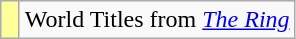<table class="wikitable">
<tr>
<td style="background:#ff9; width:5px;"></td>
<td>World Titles from <em><a href='#'>The Ring</a></em></td>
</tr>
</table>
